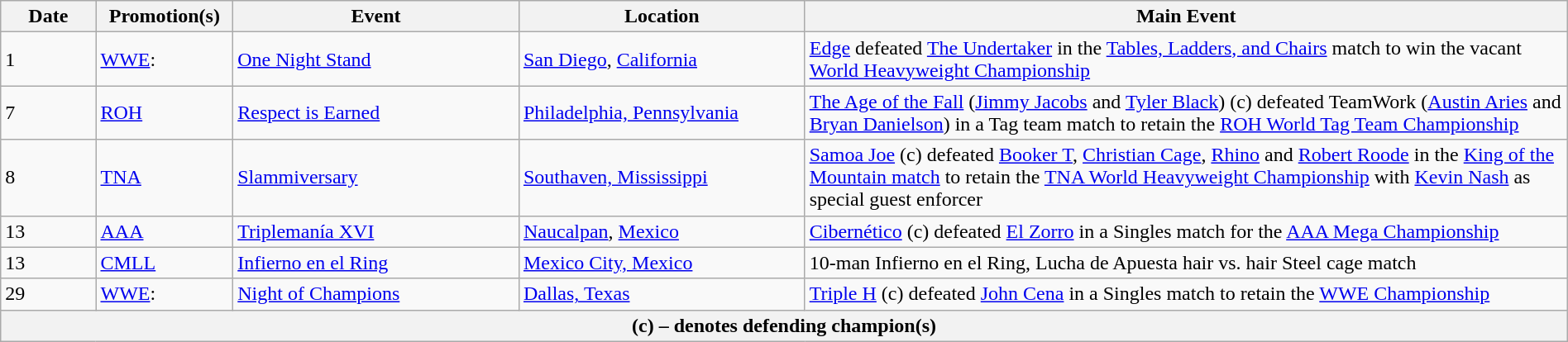<table class="wikitable" style="width:100%;">
<tr>
<th width=5%>Date</th>
<th width=5%>Promotion(s)</th>
<th width=15%>Event</th>
<th width=15%>Location</th>
<th width=40%>Main Event</th>
</tr>
<tr>
<td>1</td>
<td><a href='#'>WWE</a>:<br></td>
<td><a href='#'>One Night Stand</a></td>
<td><a href='#'>San Diego</a>, <a href='#'>California</a></td>
<td><a href='#'>Edge</a> defeated <a href='#'>The Undertaker</a> in the <a href='#'>Tables, Ladders, and Chairs</a> match to win the vacant <a href='#'>World Heavyweight Championship</a></td>
</tr>
<tr>
<td>7</td>
<td><a href='#'>ROH</a></td>
<td><a href='#'>Respect is Earned</a></td>
<td><a href='#'>Philadelphia, Pennsylvania</a></td>
<td><a href='#'>The Age of the Fall</a> (<a href='#'>Jimmy Jacobs</a> and <a href='#'>Tyler Black</a>) (c) defeated TeamWork (<a href='#'>Austin Aries</a> and <a href='#'>Bryan Danielson</a>) in a Tag team match to retain the <a href='#'>ROH World Tag Team Championship</a></td>
</tr>
<tr>
<td>8</td>
<td><a href='#'>TNA</a></td>
<td><a href='#'>Slammiversary</a></td>
<td><a href='#'>Southaven, Mississippi</a></td>
<td><a href='#'>Samoa Joe</a> (c) defeated <a href='#'>Booker T</a>, <a href='#'>Christian Cage</a>, <a href='#'>Rhino</a> and <a href='#'>Robert Roode</a> in the <a href='#'>King of the Mountain match</a> to retain the <a href='#'>TNA World Heavyweight Championship</a> with <a href='#'>Kevin Nash</a> as special guest enforcer</td>
</tr>
<tr>
<td>13</td>
<td><a href='#'>AAA</a></td>
<td><a href='#'>Triplemanía XVI</a></td>
<td><a href='#'>Naucalpan</a>, <a href='#'>Mexico</a></td>
<td><a href='#'>Cibernético</a> (c) defeated <a href='#'>El Zorro</a> in a Singles match for the <a href='#'>AAA Mega Championship</a></td>
</tr>
<tr>
<td>13</td>
<td><a href='#'>CMLL</a></td>
<td><a href='#'>Infierno en el Ring</a></td>
<td><a href='#'>Mexico City, Mexico</a></td>
<td>10-man Infierno en el Ring, Lucha de Apuesta hair vs. hair Steel cage match</td>
</tr>
<tr>
<td>29</td>
<td><a href='#'>WWE</a>:<br></td>
<td><a href='#'>Night of Champions</a></td>
<td><a href='#'>Dallas, Texas</a></td>
<td><a href='#'>Triple H</a> (c) defeated <a href='#'>John Cena</a> in a Singles match to retain the <a href='#'>WWE Championship</a></td>
</tr>
<tr>
<th colspan="6">(c) – denotes defending champion(s)</th>
</tr>
</table>
